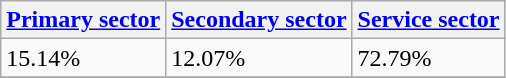<table class="wikitable" border="1">
<tr>
<th><a href='#'>Primary sector</a></th>
<th><a href='#'>Secondary sector</a></th>
<th><a href='#'>Service sector</a></th>
</tr>
<tr>
<td>15.14%</td>
<td>12.07%</td>
<td>72.79%</td>
</tr>
<tr>
</tr>
</table>
